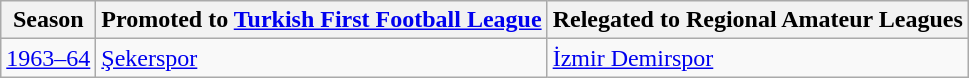<table class="wikitable">
<tr>
<th>Season</th>
<th>Promoted to <a href='#'>Turkish First Football League</a></th>
<th>Relegated to Regional Amateur Leagues</th>
</tr>
<tr>
<td><a href='#'>1963–64</a></td>
<td><a href='#'>Şekerspor</a></td>
<td><a href='#'>İzmir Demirspor</a></td>
</tr>
</table>
